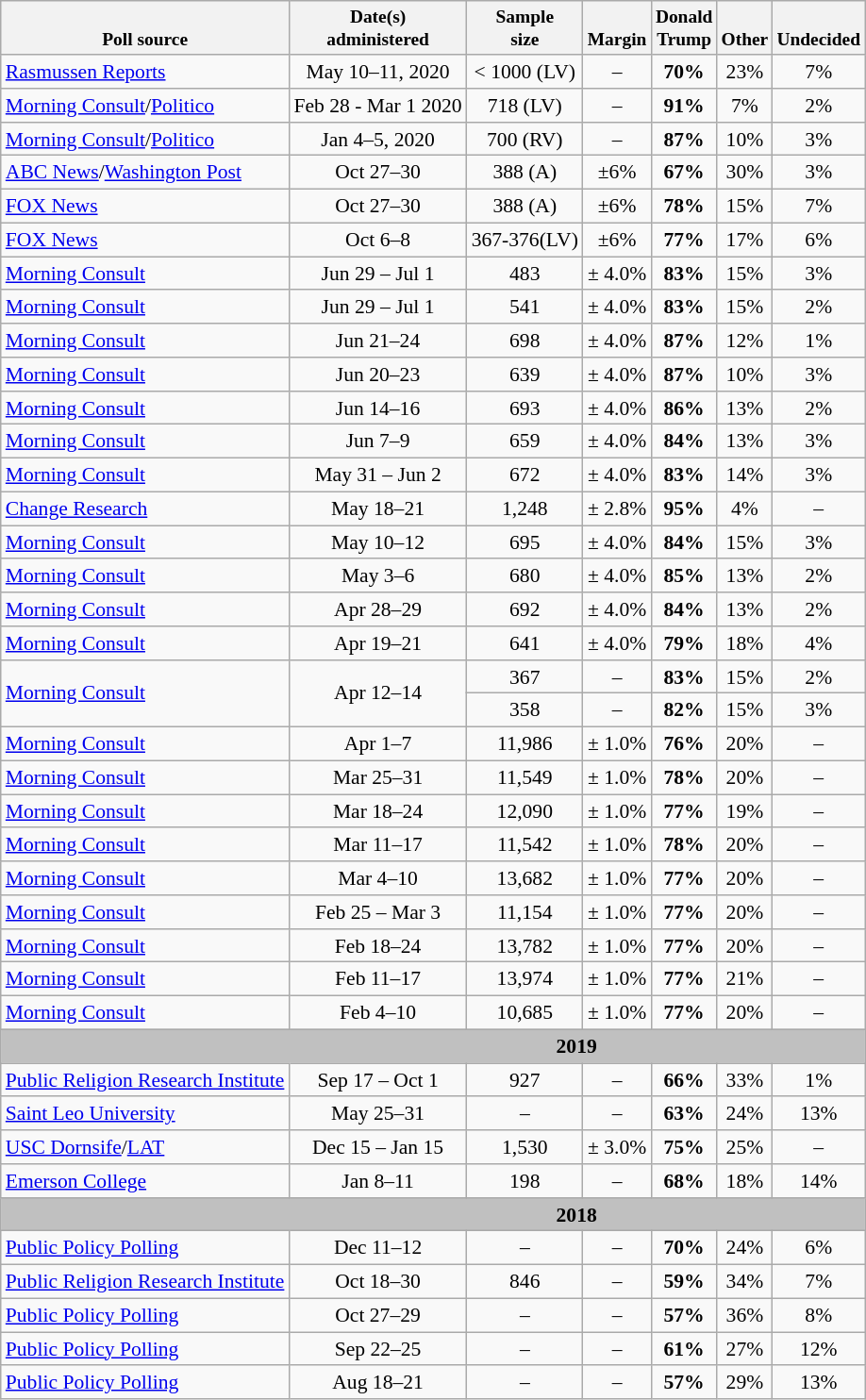<table class="wikitable" style="font-size:90%;text-align:center;">
<tr valign=bottom style="font-size:90%;">
<th>Poll source</th>
<th>Date(s)<br>administered</th>
<th>Sample<br>size</th>
<th>Margin<br></th>
<th>Donald<br>Trump</th>
<th>Other</th>
<th>Undecided</th>
</tr>
<tr>
<td style="text-align:left;"><a href='#'>Rasmussen Reports</a></td>
<td>May 10–11, 2020</td>
<td>< 1000 (LV)</td>
<td>–</td>
<td><strong>70%</strong></td>
<td>23%</td>
<td>7%</td>
</tr>
<tr>
<td style="text-align:left;"><a href='#'>Morning Consult</a>/<a href='#'>Politico</a></td>
<td>Feb 28 - Mar 1 2020</td>
<td>718 (LV)</td>
<td>–</td>
<td><strong>91%</strong></td>
<td>7%</td>
<td>2%</td>
</tr>
<tr>
<td style="text-align:left;"><a href='#'>Morning Consult</a>/<a href='#'>Politico</a></td>
<td>Jan 4–5, 2020</td>
<td>700 (RV)</td>
<td>–</td>
<td><strong>87%</strong></td>
<td>10%</td>
<td>3%</td>
</tr>
<tr>
<td style="text-align:left;"><a href='#'>ABC News</a>/<a href='#'>Washington Post</a></td>
<td>Oct 27–30</td>
<td>388 (A)</td>
<td>±6%</td>
<td><strong>67%</strong></td>
<td>30%</td>
<td>3%</td>
</tr>
<tr>
<td style="text-align:left;"><a href='#'>FOX News</a></td>
<td>Oct 27–30</td>
<td>388 (A)</td>
<td>±6%</td>
<td><strong>78%</strong></td>
<td>15%</td>
<td>7%</td>
</tr>
<tr>
<td style="text-align:left;"><a href='#'>FOX News</a></td>
<td>Oct 6–8</td>
<td>367-376(LV)</td>
<td>±6%</td>
<td><strong>77%</strong></td>
<td>17%</td>
<td>6%</td>
</tr>
<tr>
<td style="text-align:left;"><a href='#'>Morning Consult</a></td>
<td>Jun 29 – Jul 1</td>
<td>483</td>
<td>± 4.0%</td>
<td><strong>83%</strong></td>
<td>15%</td>
<td>3%</td>
</tr>
<tr>
<td style="text-align:left;"><a href='#'>Morning Consult</a></td>
<td>Jun 29 – Jul 1</td>
<td>541</td>
<td>± 4.0%</td>
<td><strong>83%</strong></td>
<td>15%</td>
<td>2%</td>
</tr>
<tr>
<td style="text-align:left;"><a href='#'>Morning Consult</a></td>
<td>Jun 21–24</td>
<td>698</td>
<td>± 4.0%</td>
<td><strong>87%</strong></td>
<td>12%</td>
<td>1%</td>
</tr>
<tr>
<td style="text-align:left;"><a href='#'>Morning Consult</a></td>
<td>Jun 20–23</td>
<td>639</td>
<td>± 4.0%</td>
<td><strong>87%</strong></td>
<td>10%</td>
<td>3%</td>
</tr>
<tr>
<td style="text-align:left;"><a href='#'>Morning Consult</a></td>
<td>Jun 14–16</td>
<td>693</td>
<td>± 4.0%</td>
<td><strong>86%</strong></td>
<td>13%</td>
<td>2%</td>
</tr>
<tr>
<td style="text-align:left;"><a href='#'>Morning Consult</a></td>
<td>Jun 7–9</td>
<td>659</td>
<td>± 4.0%</td>
<td><strong>84%</strong></td>
<td>13%</td>
<td>3%</td>
</tr>
<tr>
<td style="text-align:left;"><a href='#'>Morning Consult</a></td>
<td>May 31 – Jun 2</td>
<td>672</td>
<td>± 4.0%</td>
<td><strong>83%</strong></td>
<td>14%</td>
<td>3%</td>
</tr>
<tr>
<td style="text-align:left;"><a href='#'>Change Research</a></td>
<td>May 18–21</td>
<td>1,248</td>
<td>± 2.8%</td>
<td><strong>95%</strong></td>
<td>4%</td>
<td>–</td>
</tr>
<tr>
<td style="text-align:left;"><a href='#'>Morning Consult</a></td>
<td>May 10–12</td>
<td>695</td>
<td>± 4.0%</td>
<td><strong>84%</strong></td>
<td>15%</td>
<td>3%</td>
</tr>
<tr>
<td style="text-align:left;"><a href='#'>Morning Consult</a></td>
<td>May 3–6</td>
<td>680</td>
<td>± 4.0%</td>
<td><strong>85%</strong></td>
<td>13%</td>
<td>2%</td>
</tr>
<tr>
<td style="text-align:left;"><a href='#'>Morning Consult</a></td>
<td>Apr 28–29</td>
<td>692</td>
<td>± 4.0%</td>
<td><strong>84%</strong></td>
<td>13%</td>
<td>2%</td>
</tr>
<tr>
<td style="text-align:left;"><a href='#'>Morning Consult</a></td>
<td>Apr 19–21</td>
<td>641</td>
<td>± 4.0%</td>
<td><strong>79%</strong></td>
<td>18%</td>
<td>4%</td>
</tr>
<tr>
<td rowspan="2" style="text-align:left;"><a href='#'>Morning Consult</a></td>
<td rowspan="2">Apr 12–14</td>
<td>367</td>
<td>–</td>
<td><strong>83%</strong></td>
<td>15%</td>
<td>2%</td>
</tr>
<tr>
<td>358</td>
<td>–</td>
<td><strong>82%</strong></td>
<td>15%</td>
<td>3%</td>
</tr>
<tr>
<td style="text-align:left;"><a href='#'>Morning Consult</a></td>
<td>Apr 1–7</td>
<td>11,986</td>
<td>± 1.0%</td>
<td><strong>76%</strong></td>
<td>20%</td>
<td>–</td>
</tr>
<tr>
<td style="text-align:left;"><a href='#'>Morning Consult</a></td>
<td>Mar 25–31</td>
<td>11,549</td>
<td>± 1.0%</td>
<td><strong>78%</strong></td>
<td>20%</td>
<td>–</td>
</tr>
<tr>
<td style="text-align:left;"><a href='#'>Morning Consult</a></td>
<td>Mar 18–24</td>
<td>12,090</td>
<td>± 1.0%</td>
<td><strong>77%</strong></td>
<td>19%</td>
<td>–</td>
</tr>
<tr>
<td style="text-align:left;"><a href='#'>Morning Consult</a></td>
<td>Mar 11–17</td>
<td>11,542</td>
<td>± 1.0%</td>
<td><strong>78%</strong></td>
<td>20%</td>
<td>–</td>
</tr>
<tr>
<td style="text-align:left;"><a href='#'>Morning Consult</a></td>
<td>Mar 4–10</td>
<td>13,682</td>
<td>± 1.0%</td>
<td><strong>77%</strong></td>
<td>20%</td>
<td>–</td>
</tr>
<tr>
<td style="text-align:left;"><a href='#'>Morning Consult</a></td>
<td>Feb 25 – Mar 3</td>
<td>11,154</td>
<td>± 1.0%</td>
<td><strong>77%</strong></td>
<td>20%</td>
<td>–</td>
</tr>
<tr>
<td style="text-align:left;"><a href='#'>Morning Consult</a></td>
<td>Feb 18–24</td>
<td>13,782</td>
<td>± 1.0%</td>
<td><strong>77%</strong></td>
<td>20%</td>
<td>–</td>
</tr>
<tr>
<td style="text-align:left;"><a href='#'>Morning Consult</a></td>
<td>Feb 11–17</td>
<td>13,974</td>
<td>± 1.0%</td>
<td><strong>77%</strong></td>
<td>21%</td>
<td>–</td>
</tr>
<tr>
<td style="text-align:left;"><a href='#'>Morning Consult</a></td>
<td>Feb 4–10</td>
<td>10,685</td>
<td>± 1.0%</td>
<td><strong>77%</strong></td>
<td>20%</td>
<td>–</td>
</tr>
<tr style="background:silver;">
<td style="border-right-style:hidden;"></td>
<td colspan=7><strong>2019</strong></td>
</tr>
<tr>
<td style="text-align:left;"><a href='#'>Public Religion Research Institute</a></td>
<td>Sep 17 – Oct 1</td>
<td>927</td>
<td>–</td>
<td><strong>66%</strong></td>
<td>33%</td>
<td>1%</td>
</tr>
<tr>
<td style="text-align:left;"><a href='#'>Saint Leo University</a></td>
<td>May 25–31</td>
<td>–</td>
<td>–</td>
<td><strong>63%</strong></td>
<td>24%</td>
<td>13%</td>
</tr>
<tr>
<td style="text-align:left;"><a href='#'>USC Dornsife</a>/<a href='#'>LAT</a></td>
<td>Dec 15 – Jan 15</td>
<td>1,530</td>
<td>± 3.0%</td>
<td><strong>75%</strong></td>
<td>25%</td>
<td>–</td>
</tr>
<tr>
<td style="text-align:left;"><a href='#'>Emerson College</a></td>
<td>Jan 8–11</td>
<td>198</td>
<td>–</td>
<td><strong>68%</strong></td>
<td>18%</td>
<td>14%</td>
</tr>
<tr style="background:silver;">
<td style="border-right-style:hidden;"></td>
<td colspan=7><strong>2018</strong></td>
</tr>
<tr>
<td style="text-align:left;"><a href='#'>Public Policy Polling</a></td>
<td>Dec 11–12</td>
<td>–</td>
<td>–</td>
<td><strong>70%</strong></td>
<td>24%</td>
<td>6%</td>
</tr>
<tr>
<td style="text-align:left;"><a href='#'>Public Religion Research Institute</a></td>
<td>Oct 18–30</td>
<td>846</td>
<td>–</td>
<td><strong>59%</strong></td>
<td>34%</td>
<td>7%</td>
</tr>
<tr>
<td style="text-align:left;"><a href='#'>Public Policy Polling</a></td>
<td>Oct 27–29</td>
<td>–</td>
<td>–</td>
<td><strong>57%</strong></td>
<td>36%</td>
<td>8%</td>
</tr>
<tr>
<td style="text-align:left;"><a href='#'>Public Policy Polling</a></td>
<td>Sep 22–25</td>
<td>–</td>
<td>–</td>
<td><strong>61%</strong></td>
<td>27%</td>
<td>12%</td>
</tr>
<tr>
<td style="text-align:left;"><a href='#'>Public Policy Polling</a></td>
<td>Aug 18–21</td>
<td>–</td>
<td>–</td>
<td><strong>57%</strong></td>
<td>29%</td>
<td>13%</td>
</tr>
</table>
